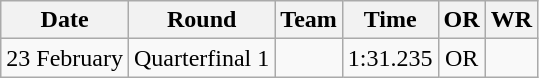<table class="wikitable" style="text-align:center">
<tr>
<th>Date</th>
<th>Round</th>
<th>Team</th>
<th>Time</th>
<th>OR</th>
<th>WR</th>
</tr>
<tr>
<td>23 February</td>
<td>Quarterfinal 1</td>
<td></td>
<td>1:31.235</td>
<td>OR</td>
<td></td>
</tr>
</table>
